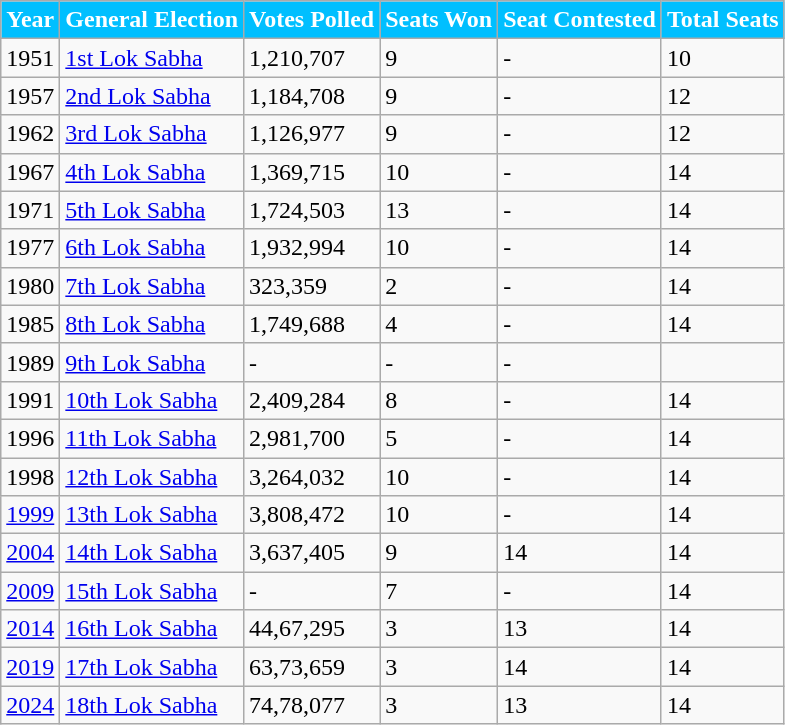<table class="wikitable">
<tr>
<th style="background-color:#00BFFF; color:white">Year</th>
<th style="background-color:#00BFFF; color:white">General Election</th>
<th style="background-color:#00BFFF; color:white">Votes Polled</th>
<th style="background-color:#00BFFF; color:white">Seats Won</th>
<th style="background-color:#00BFFF; color:white">Seat Contested</th>
<th style="background-color:#00BFFF; color:white">Total Seats</th>
</tr>
<tr>
<td>1951</td>
<td><a href='#'>1st Lok Sabha</a></td>
<td>1,210,707</td>
<td>9</td>
<td>-</td>
<td>10</td>
</tr>
<tr>
<td>1957</td>
<td><a href='#'>2nd Lok Sabha</a></td>
<td>1,184,708</td>
<td>9</td>
<td>-</td>
<td>12</td>
</tr>
<tr>
<td>1962</td>
<td><a href='#'>3rd Lok Sabha</a></td>
<td>1,126,977</td>
<td>9</td>
<td>-</td>
<td>12</td>
</tr>
<tr>
<td>1967</td>
<td><a href='#'>4th Lok Sabha</a></td>
<td>1,369,715</td>
<td>10</td>
<td>-</td>
<td>14</td>
</tr>
<tr>
<td>1971</td>
<td><a href='#'>5th Lok Sabha</a></td>
<td>1,724,503</td>
<td>13</td>
<td>-</td>
<td>14</td>
</tr>
<tr>
<td>1977</td>
<td><a href='#'>6th Lok Sabha</a></td>
<td>1,932,994</td>
<td>10</td>
<td>-</td>
<td>14</td>
</tr>
<tr>
<td>1980</td>
<td><a href='#'>7th Lok Sabha</a></td>
<td>323,359</td>
<td>2</td>
<td>-</td>
<td>14</td>
</tr>
<tr>
<td>1985</td>
<td><a href='#'>8th Lok Sabha</a></td>
<td>1,749,688</td>
<td>4</td>
<td>-</td>
<td>14</td>
</tr>
<tr>
<td>1989</td>
<td><a href='#'>9th Lok Sabha</a></td>
<td>-</td>
<td>-</td>
<td>-</td>
<td></td>
</tr>
<tr>
<td>1991</td>
<td><a href='#'>10th Lok Sabha</a></td>
<td>2,409,284</td>
<td>8</td>
<td>-</td>
<td>14</td>
</tr>
<tr>
<td>1996</td>
<td><a href='#'>11th Lok Sabha</a></td>
<td>2,981,700</td>
<td>5</td>
<td>-</td>
<td>14</td>
</tr>
<tr>
<td>1998</td>
<td><a href='#'>12th Lok Sabha</a></td>
<td>3,264,032</td>
<td>10</td>
<td>-</td>
<td>14</td>
</tr>
<tr>
<td><a href='#'>1999</a></td>
<td><a href='#'>13th Lok Sabha</a></td>
<td>3,808,472</td>
<td>10</td>
<td>-</td>
<td>14</td>
</tr>
<tr>
<td><a href='#'>2004</a></td>
<td><a href='#'>14th Lok Sabha</a></td>
<td>3,637,405</td>
<td>9</td>
<td>14</td>
<td>14</td>
</tr>
<tr>
<td><a href='#'>2009</a></td>
<td><a href='#'>15th Lok Sabha</a></td>
<td>-</td>
<td>7</td>
<td>-</td>
<td>14</td>
</tr>
<tr>
<td><a href='#'>2014</a></td>
<td><a href='#'>16th Lok Sabha</a></td>
<td>44,67,295</td>
<td>3</td>
<td>13</td>
<td>14</td>
</tr>
<tr>
<td><a href='#'>2019</a></td>
<td><a href='#'>17th Lok Sabha</a></td>
<td>63,73,659</td>
<td>3</td>
<td>14</td>
<td>14</td>
</tr>
<tr>
<td><a href='#'>2024</a></td>
<td><a href='#'>18th Lok Sabha</a></td>
<td>74,78,077</td>
<td>3</td>
<td>13</td>
<td>14</td>
</tr>
</table>
